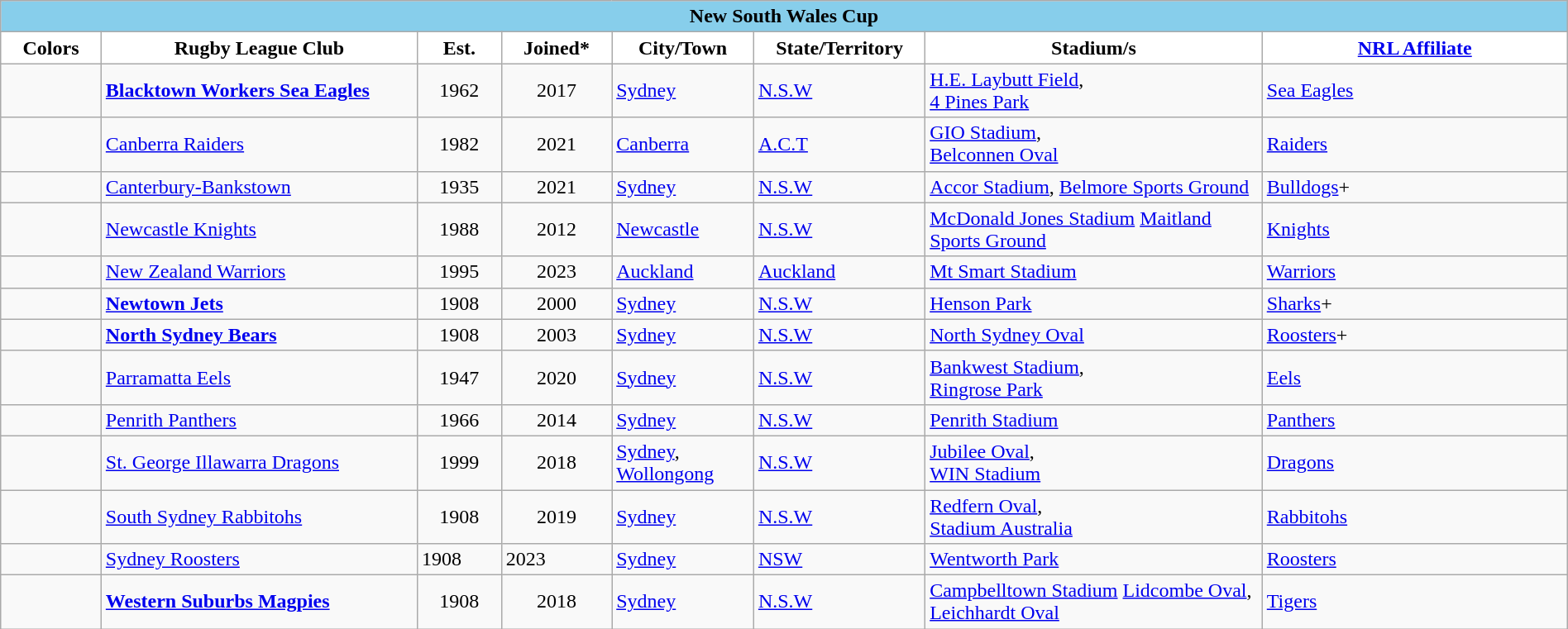<table class="wikitable" style="width: 100%">
<tr>
<td colspan="9" style="background:skyblue; text-align:center;"><strong><span>New South Wales Cup</span></strong></td>
</tr>
<tr>
<th style="background:white; width:01%">Colors</th>
<th style="background:white; width:06%">Rugby League Club</th>
<th style="background:white; width:01%">Est.</th>
<th style="background:white; width:01%">Joined*</th>
<th style="background:white; width:01%">City/Town</th>
<th style="background:white; width:01%">State/Territory</th>
<th style="background:white; width:06%">Stadium/s</th>
<th style="background:white; width:06%"><a href='#'>NRL Affiliate</a></th>
</tr>
<tr>
<td style="text-align:center"></td>
<td><strong><a href='#'>Blacktown Workers Sea Eagles</a></strong></td>
<td style="text-align:center">1962</td>
<td style="text-align:center">2017</td>
<td><a href='#'>Sydney</a></td>
<td><a href='#'>N.S.W</a></td>
<td><a href='#'>H.E. Laybutt Field</a>,<br><a href='#'>4 Pines Park</a></td>
<td style="text-align:left"> <a href='#'>Sea Eagles</a></td>
</tr>
<tr>
<td style="text-align:center"></td>
<td><a href='#'>Canberra Raiders</a></td>
<td style="text-align:center">1982</td>
<td style="text-align:center">2021</td>
<td><a href='#'>Canberra</a></td>
<td><a href='#'>A.C.T</a></td>
<td><a href='#'>GIO Stadium</a>,<br><a href='#'>Belconnen Oval</a></td>
<td style="text-align:left"> <a href='#'>Raiders</a></td>
</tr>
<tr>
<td style="text-align:center"></td>
<td><a href='#'>Canterbury-Bankstown</a></td>
<td style="text-align:center">1935</td>
<td style="text-align:center">2021</td>
<td><a href='#'>Sydney</a></td>
<td><a href='#'>N.S.W</a></td>
<td><a href='#'>Accor Stadium</a>, <a href='#'>Belmore Sports Ground</a></td>
<td style="text-align:left"> <a href='#'>Bulldogs</a>+</td>
</tr>
<tr>
<td style="text-align:center"></td>
<td><a href='#'>Newcastle Knights</a></td>
<td style="text-align:center">1988</td>
<td style="text-align:center">2012</td>
<td><a href='#'>Newcastle</a></td>
<td><a href='#'>N.S.W</a></td>
<td><a href='#'>McDonald Jones Stadium</a> <a href='#'>Maitland Sports Ground</a></td>
<td style="text-align:left"> <a href='#'>Knights</a></td>
</tr>
<tr>
<td style="text-align:center"></td>
<td><a href='#'>New Zealand Warriors</a></td>
<td style="text-align:center">1995</td>
<td style="text-align:center">2023</td>
<td><a href='#'>Auckland</a></td>
<td><a href='#'>Auckland</a></td>
<td><a href='#'>Mt Smart Stadium</a></td>
<td style="text-align:left"> <a href='#'>Warriors</a></td>
</tr>
<tr>
<td style="text-align:center"></td>
<td><strong><a href='#'>Newtown Jets</a></strong></td>
<td style="text-align:center">1908</td>
<td style="text-align:center">2000</td>
<td><a href='#'>Sydney</a></td>
<td><a href='#'>N.S.W</a></td>
<td><a href='#'>Henson Park</a></td>
<td style="text-align:left"> <a href='#'>Sharks</a>+</td>
</tr>
<tr>
<td style="text-align:center"></td>
<td><strong><a href='#'>North Sydney Bears</a></strong></td>
<td style="text-align:center">1908</td>
<td style="text-align:center">2003</td>
<td><a href='#'>Sydney</a></td>
<td><a href='#'>N.S.W</a></td>
<td><a href='#'>North Sydney Oval</a></td>
<td style="text-align:left"> <a href='#'>Roosters</a>+</td>
</tr>
<tr>
<td style="text-align:center"></td>
<td><a href='#'>Parramatta Eels</a></td>
<td style="text-align:center">1947</td>
<td style="text-align:center">2020</td>
<td><a href='#'>Sydney</a></td>
<td><a href='#'>N.S.W</a></td>
<td><a href='#'>Bankwest Stadium</a>,<br><a href='#'>Ringrose Park</a></td>
<td style="text-align:left"> <a href='#'>Eels</a></td>
</tr>
<tr>
<td style="text-align:center"></td>
<td><a href='#'>Penrith Panthers</a></td>
<td style="text-align:center">1966</td>
<td style="text-align:center">2014</td>
<td><a href='#'>Sydney</a></td>
<td><a href='#'>N.S.W</a></td>
<td><a href='#'>Penrith Stadium</a></td>
<td style="text-align:left"> <a href='#'>Panthers</a></td>
</tr>
<tr>
<td style="text-align:center"></td>
<td><a href='#'>St. George Illawarra Dragons</a></td>
<td style="text-align:center">1999</td>
<td style="text-align:center">2018</td>
<td><a href='#'>Sydney</a>, <a href='#'>Wollongong</a></td>
<td><a href='#'>N.S.W</a></td>
<td><a href='#'>Jubilee Oval</a>,<br><a href='#'>WIN Stadium</a></td>
<td style="text-align:left"> <a href='#'>Dragons</a></td>
</tr>
<tr>
<td style="text-align:center"></td>
<td><a href='#'>South Sydney Rabbitohs</a></td>
<td style="text-align:center">1908</td>
<td style="text-align:center">2019</td>
<td><a href='#'>Sydney</a></td>
<td><a href='#'>N.S.W</a></td>
<td><a href='#'>Redfern Oval</a>,<br><a href='#'>Stadium Australia</a></td>
<td style="text-align:left"> <a href='#'>Rabbitohs</a></td>
</tr>
<tr>
<td></td>
<td><a href='#'>Sydney Roosters</a></td>
<td>1908</td>
<td>2023</td>
<td><a href='#'>Sydney</a></td>
<td><a href='#'>NSW</a></td>
<td><a href='#'>Wentworth Park</a></td>
<td> <a href='#'>Roosters</a></td>
</tr>
<tr>
<td style="text-align:center"></td>
<td><strong><a href='#'>Western Suburbs Magpies</a></strong></td>
<td style="text-align:center">1908</td>
<td style="text-align:center">2018</td>
<td><a href='#'>Sydney</a></td>
<td><a href='#'>N.S.W</a></td>
<td><a href='#'>Campbelltown Stadium</a> <a href='#'>Lidcombe Oval</a>,<br><a href='#'>Leichhardt Oval</a></td>
<td style="text-align:left"> <a href='#'>Tigers</a></td>
</tr>
</table>
